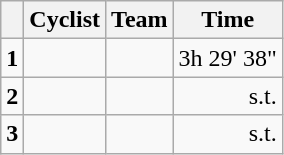<table class="wikitable">
<tr>
<th></th>
<th>Cyclist</th>
<th>Team</th>
<th>Time</th>
</tr>
<tr>
<td><strong>1</strong></td>
<td></td>
<td></td>
<td align=right>3h 29' 38"</td>
</tr>
<tr>
<td><strong>2</strong></td>
<td></td>
<td></td>
<td align=right>s.t.</td>
</tr>
<tr>
<td><strong>3</strong></td>
<td></td>
<td></td>
<td align=right>s.t.</td>
</tr>
</table>
